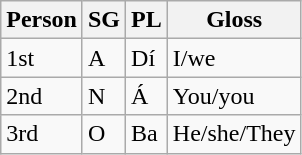<table class="wikitable">
<tr>
<th>Person</th>
<th>SG</th>
<th>PL</th>
<th>Gloss</th>
</tr>
<tr>
<td>1st</td>
<td>A</td>
<td>Dí</td>
<td>I/we</td>
</tr>
<tr>
<td>2nd</td>
<td>N</td>
<td>Á</td>
<td>You/you</td>
</tr>
<tr>
<td>3rd</td>
<td>O</td>
<td>Ba</td>
<td>He/she/They</td>
</tr>
</table>
